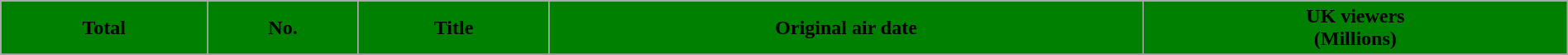<table class="wikitable plainrowheaders" style="width:100%;">
<tr>
<th scope="col" style="background:green;">Total</th>
<th scope="col" style="background:green;">No.</th>
<th scope="col" style="background:green;">Title</th>
<th scope="col" style="background:green;">Original air date</th>
<th scope="col" style="background:green;">UK viewers<br>(Millions)</th>
</tr>
<tr>
</tr>
</table>
